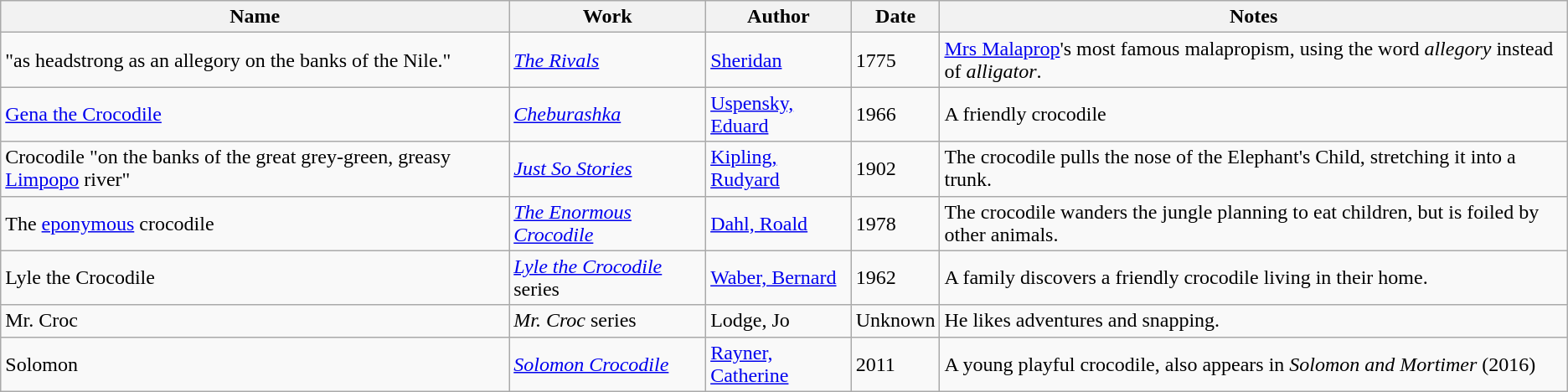<table class="wikitable sortable">
<tr>
<th>Name</th>
<th>Work</th>
<th>Author</th>
<th>Date</th>
<th>Notes </th>
</tr>
<tr>
<td>"as headstrong as an allegory on the banks of the Nile."</td>
<td><em><a href='#'>The Rivals</a></em></td>
<td><a href='#'>Sheridan</a></td>
<td>1775</td>
<td><a href='#'>Mrs Malaprop</a>'s most famous malapropism, using the word <em>allegory</em> instead of <em>alligator</em>.</td>
</tr>
<tr>
<td><a href='#'>Gena the Crocodile</a></td>
<td><em><a href='#'>Cheburashka</a></em></td>
<td><a href='#'>Uspensky, Eduard</a></td>
<td>1966</td>
<td>A friendly crocodile</td>
</tr>
<tr>
<td>Crocodile "on the banks of the great grey-green, greasy <a href='#'>Limpopo</a> river"</td>
<td><em><a href='#'>Just So Stories</a></em></td>
<td><a href='#'>Kipling, Rudyard</a></td>
<td>1902</td>
<td>The crocodile pulls the nose of the Elephant's Child, stretching it into a trunk.</td>
</tr>
<tr>
<td>The <a href='#'>eponymous</a> crocodile</td>
<td><em><a href='#'>The Enormous Crocodile</a></em></td>
<td><a href='#'>Dahl, Roald</a></td>
<td>1978</td>
<td>The crocodile wanders the jungle planning to eat children, but is foiled by other animals.</td>
</tr>
<tr>
<td>Lyle the Crocodile</td>
<td><em><a href='#'>Lyle the Crocodile</a></em> series</td>
<td><a href='#'>Waber, Bernard</a></td>
<td>1962</td>
<td>A family discovers a friendly crocodile living in their home.</td>
</tr>
<tr>
<td>Mr. Croc</td>
<td><em>Mr. Croc</em> series</td>
<td>Lodge, Jo</td>
<td>Unknown</td>
<td>He likes adventures and snapping.</td>
</tr>
<tr>
<td>Solomon</td>
<td><em><a href='#'>Solomon Crocodile</a></em></td>
<td><a href='#'>Rayner, Catherine</a></td>
<td>2011</td>
<td>A young playful crocodile, also appears in <em>Solomon and Mortimer</em> (2016)</td>
</tr>
</table>
